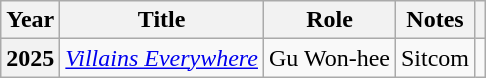<table class="wikitable plainrowheaders">
<tr>
<th scope="col">Year</th>
<th scope="col">Title</th>
<th scope="col">Role</th>
<th scope="col">Notes</th>
<th scope="col" class="unsortable"></th>
</tr>
<tr>
<th scope="row">2025</th>
<td><em><a href='#'>Villains Everywhere</a></em></td>
<td>Gu Won-hee</td>
<td>Sitcom</td>
<td align=center></td>
</tr>
</table>
